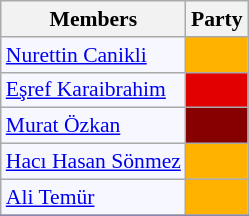<table class=wikitable style="border:1px solid #8888aa; background-color:#f7f8ff; padding:0px; font-size:90%;">
<tr>
<th>Members</th>
<th colspan="2">Party</th>
</tr>
<tr>
<td><a href='#'>Nurettin Canikli</a></td>
<td style="background: #ffb300"></td>
</tr>
<tr>
<td><a href='#'>Eşref Karaibrahim</a></td>
<td style="background: #e30000"></td>
</tr>
<tr>
<td><a href='#'>Murat Özkan</a></td>
<td style="background: #870000"></td>
</tr>
<tr>
<td><a href='#'>Hacı Hasan Sönmez</a></td>
<td style="background: #ffb300"></td>
</tr>
<tr>
<td><a href='#'>Ali Temür</a></td>
<td style="background: #ffb300"></td>
</tr>
<tr>
</tr>
</table>
